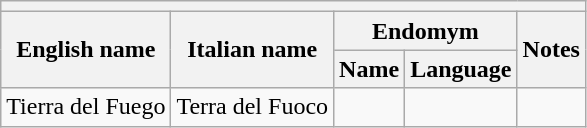<table class="wikitable sortable">
<tr>
<th colspan="5"></th>
</tr>
<tr>
<th rowspan="2">English name</th>
<th rowspan="2">Italian name</th>
<th colspan="2">Endomym</th>
<th rowspan="2">Notes</th>
</tr>
<tr>
<th>Name</th>
<th>Language</th>
</tr>
<tr>
<td>Tierra del Fuego</td>
<td>Terra del Fuoco</td>
<td></td>
<td></td>
<td></td>
</tr>
</table>
